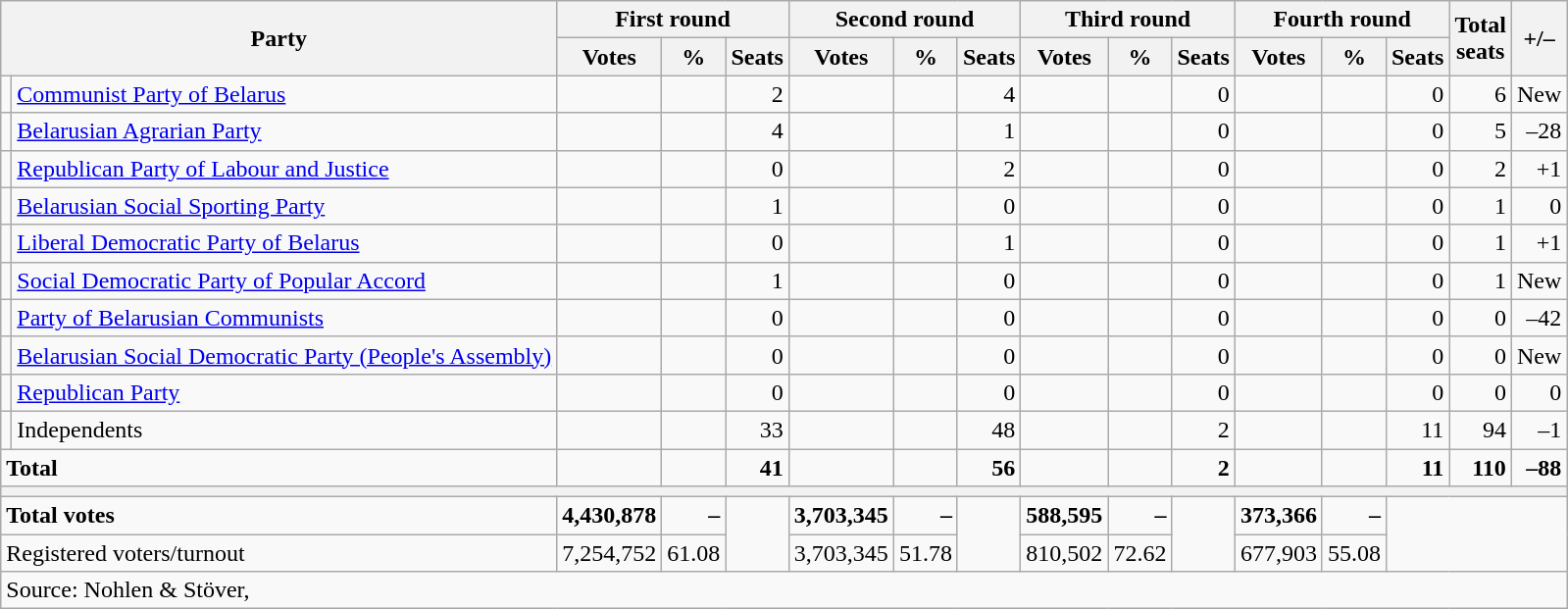<table class="wikitable sortable" style=text-align:right>
<tr>
<th rowspan=2 colspan=2>Party</th>
<th colspan=3>First round</th>
<th colspan=3>Second round</th>
<th colspan=3>Third round</th>
<th colspan=3>Fourth round</th>
<th rowspan=2>Total<br>seats</th>
<th rowspan=2>+/–</th>
</tr>
<tr>
<th>Votes</th>
<th>%</th>
<th>Seats</th>
<th>Votes</th>
<th>%</th>
<th>Seats</th>
<th>Votes</th>
<th>%</th>
<th>Seats</th>
<th>Votes</th>
<th>%</th>
<th>Seats</th>
</tr>
<tr>
<td bgcolor=></td>
<td align=left><a href='#'>Communist Party of Belarus</a></td>
<td></td>
<td></td>
<td>2</td>
<td></td>
<td></td>
<td>4</td>
<td></td>
<td></td>
<td>0</td>
<td></td>
<td></td>
<td>0</td>
<td>6</td>
<td>New</td>
</tr>
<tr>
<td bgcolor=></td>
<td align=left><a href='#'>Belarusian Agrarian Party</a></td>
<td></td>
<td></td>
<td>4</td>
<td></td>
<td></td>
<td>1</td>
<td></td>
<td></td>
<td>0</td>
<td></td>
<td></td>
<td>0</td>
<td>5</td>
<td>–28</td>
</tr>
<tr>
<td bgcolor=></td>
<td align=left><a href='#'>Republican Party of Labour and Justice</a></td>
<td></td>
<td></td>
<td>0</td>
<td></td>
<td></td>
<td>2</td>
<td></td>
<td></td>
<td>0</td>
<td></td>
<td></td>
<td>0</td>
<td>2</td>
<td>+1</td>
</tr>
<tr>
<td bgcolor=></td>
<td align=left><a href='#'>Belarusian Social Sporting Party</a></td>
<td></td>
<td></td>
<td>1</td>
<td></td>
<td></td>
<td>0</td>
<td></td>
<td></td>
<td>0</td>
<td></td>
<td></td>
<td>0</td>
<td>1</td>
<td>0</td>
</tr>
<tr>
<td bgcolor=></td>
<td align=left><a href='#'>Liberal Democratic Party of Belarus</a></td>
<td></td>
<td></td>
<td>0</td>
<td></td>
<td></td>
<td>1</td>
<td></td>
<td></td>
<td>0</td>
<td></td>
<td></td>
<td>0</td>
<td>1</td>
<td>+1</td>
</tr>
<tr>
<td bgcolor=></td>
<td align=left><a href='#'>Social Democratic Party of Popular Accord</a></td>
<td></td>
<td></td>
<td>1</td>
<td></td>
<td></td>
<td>0</td>
<td></td>
<td></td>
<td>0</td>
<td></td>
<td></td>
<td>0</td>
<td>1</td>
<td>New</td>
</tr>
<tr>
<td bgcolor=></td>
<td align=left><a href='#'>Party of Belarusian Communists</a></td>
<td></td>
<td></td>
<td>0</td>
<td></td>
<td></td>
<td>0</td>
<td></td>
<td></td>
<td>0</td>
<td></td>
<td></td>
<td>0</td>
<td>0</td>
<td>–42</td>
</tr>
<tr>
<td bgcolor=></td>
<td align=left><a href='#'>Belarusian Social Democratic Party (People's Assembly)</a></td>
<td></td>
<td></td>
<td>0</td>
<td></td>
<td></td>
<td>0</td>
<td></td>
<td></td>
<td>0</td>
<td></td>
<td></td>
<td>0</td>
<td>0</td>
<td>New</td>
</tr>
<tr>
<td bgcolor=></td>
<td align=left><a href='#'>Republican Party</a></td>
<td></td>
<td></td>
<td>0</td>
<td></td>
<td></td>
<td>0</td>
<td></td>
<td></td>
<td>0</td>
<td></td>
<td></td>
<td>0</td>
<td>0</td>
<td>0</td>
</tr>
<tr>
<td bgcolor=></td>
<td align=left>Independents</td>
<td></td>
<td></td>
<td>33</td>
<td></td>
<td></td>
<td>48</td>
<td></td>
<td></td>
<td>2</td>
<td></td>
<td></td>
<td>11</td>
<td>94</td>
<td>–1</td>
</tr>
<tr class=sortbottom>
<td align=left colspan=2><strong>Total</strong></td>
<td></td>
<td></td>
<td><strong>41</strong></td>
<td></td>
<td></td>
<td><strong>56</strong></td>
<td></td>
<td></td>
<td><strong>2</strong></td>
<td></td>
<td></td>
<td><strong>11</strong></td>
<td><strong>110</strong></td>
<td><strong>–88</strong></td>
</tr>
<tr class=sortbottom>
<th colspan=16></th>
</tr>
<tr class=sortbottom style=font-weight:bold>
<td align=left colspan=2>Total votes</td>
<td>4,430,878</td>
<td>–</td>
<td rowspan=2></td>
<td>3,703,345</td>
<td>–</td>
<td rowspan=2></td>
<td>588,595</td>
<td>–</td>
<td rowspan=2></td>
<td>373,366</td>
<td>–</td>
<td rowspan=2 colspan=3></td>
</tr>
<tr class=sortbottom>
<td align=left colspan=2>Registered voters/turnout</td>
<td>7,254,752</td>
<td>61.08</td>
<td>3,703,345</td>
<td>51.78</td>
<td>810,502</td>
<td>72.62</td>
<td>677,903</td>
<td>55.08</td>
</tr>
<tr class=sortbottom>
<td align=left colspan=16>Source: Nohlen & Stöver, </td>
</tr>
</table>
